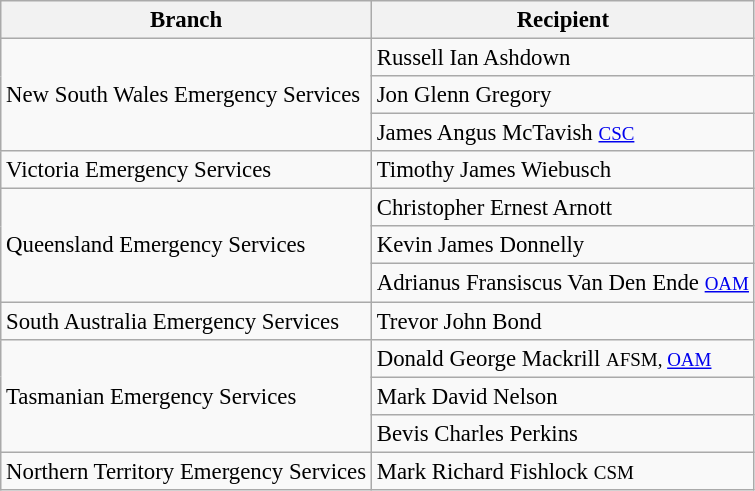<table class="wikitable" style="font-size:95%;">
<tr>
<th>Branch</th>
<th>Recipient</th>
</tr>
<tr>
<td rowspan="3">New South Wales Emergency Services</td>
<td>Russell Ian Ashdown</td>
</tr>
<tr>
<td>Jon Glenn Gregory</td>
</tr>
<tr>
<td>James Angus McTavish <small><a href='#'>CSC</a></small></td>
</tr>
<tr>
<td rowspan="1">Victoria Emergency Services</td>
<td>Timothy James Wiebusch</td>
</tr>
<tr>
<td rowspan="3">Queensland Emergency Services</td>
<td>Christopher Ernest Arnott</td>
</tr>
<tr>
<td>Kevin James Donnelly</td>
</tr>
<tr>
<td>Adrianus Fransiscus Van Den Ende <small><a href='#'>OAM</a></small></td>
</tr>
<tr>
<td rowspan="1">South Australia Emergency Services</td>
<td>Trevor John Bond</td>
</tr>
<tr>
<td rowspan="3">Tasmanian Emergency Services</td>
<td>Donald George Mackrill <small>AFSM, <a href='#'>OAM</a></small></td>
</tr>
<tr>
<td>Mark David Nelson</td>
</tr>
<tr>
<td>Bevis Charles Perkins</td>
</tr>
<tr>
<td rowspan="1">Northern Territory Emergency Services</td>
<td>Mark Richard Fishlock <small>CSM</small></td>
</tr>
</table>
